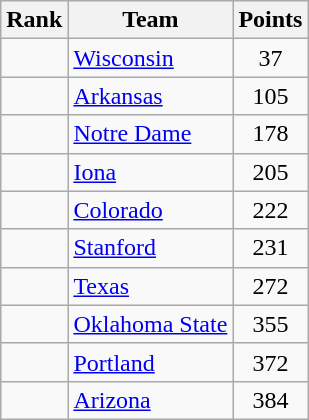<table class="wikitable sortable" style="text-align:center">
<tr>
<th>Rank</th>
<th>Team</th>
<th>Points</th>
</tr>
<tr>
<td></td>
<td align=left><a href='#'>Wisconsin</a></td>
<td>37</td>
</tr>
<tr>
<td></td>
<td align=left><a href='#'>Arkansas</a></td>
<td>105</td>
</tr>
<tr>
<td></td>
<td align=left><a href='#'>Notre Dame</a></td>
<td>178</td>
</tr>
<tr>
<td></td>
<td align=left><a href='#'>Iona</a></td>
<td>205</td>
</tr>
<tr>
<td></td>
<td align=left><a href='#'>Colorado</a></td>
<td>222</td>
</tr>
<tr>
<td></td>
<td align=left><a href='#'>Stanford</a></td>
<td>231</td>
</tr>
<tr>
<td></td>
<td align=left><a href='#'>Texas</a></td>
<td>272</td>
</tr>
<tr>
<td></td>
<td align=left><a href='#'>Oklahoma State</a></td>
<td>355</td>
</tr>
<tr>
<td></td>
<td align=left><a href='#'>Portland</a></td>
<td>372</td>
</tr>
<tr>
<td></td>
<td align=left><a href='#'>Arizona</a></td>
<td>384</td>
</tr>
</table>
